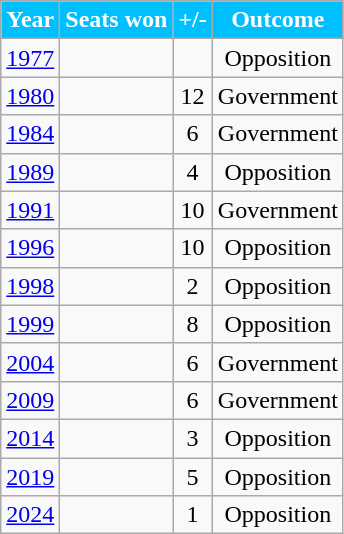<table class="wikitable sortable" style="font-size: x-big;">
<tr>
<th style="background-color:#00BFFF; color:white">Year</th>
<th style="background-color:#00BFFF; color:white">Seats won</th>
<th style="background-color:#00BFFF; color:white">+/-</th>
<th style="background-color:#00BFFF; color:white">Outcome</th>
</tr>
<tr style="text-align:center;">
<td><a href='#'>1977</a></td>
<td></td>
<td></td>
<td>Opposition</td>
</tr>
<tr style="text-align:center;">
<td><a href='#'>1980</a></td>
<td></td>
<td> 12</td>
<td>Government</td>
</tr>
<tr style="text-align:center;">
<td><a href='#'>1984</a></td>
<td></td>
<td> 6</td>
<td>Government</td>
</tr>
<tr style="text-align:center;">
<td><a href='#'>1989</a></td>
<td></td>
<td> 4</td>
<td>Opposition</td>
</tr>
<tr style="text-align:center;">
<td><a href='#'>1991</a></td>
<td></td>
<td> 10</td>
<td>Government</td>
</tr>
<tr style="text-align:center;">
<td><a href='#'>1996</a></td>
<td></td>
<td> 10</td>
<td>Opposition</td>
</tr>
<tr style="text-align:center;">
<td><a href='#'>1998</a></td>
<td></td>
<td> 2</td>
<td>Opposition</td>
</tr>
<tr style="text-align:center;">
<td><a href='#'>1999</a></td>
<td></td>
<td> 8</td>
<td>Opposition</td>
</tr>
<tr style="text-align:center;">
<td><a href='#'>2004</a></td>
<td></td>
<td> 6</td>
<td>Government</td>
</tr>
<tr style="text-align:center;">
<td><a href='#'>2009</a></td>
<td></td>
<td> 6</td>
<td>Government</td>
</tr>
<tr style="text-align:center;">
<td><a href='#'>2014</a></td>
<td></td>
<td> 3</td>
<td>Opposition</td>
</tr>
<tr style="text-align:center;">
<td><a href='#'>2019</a></td>
<td></td>
<td>5</td>
<td>Opposition</td>
</tr>
<tr style="text-align:center;">
<td><a href='#'>2024</a></td>
<td></td>
<td>1</td>
<td>Opposition</td>
</tr>
</table>
